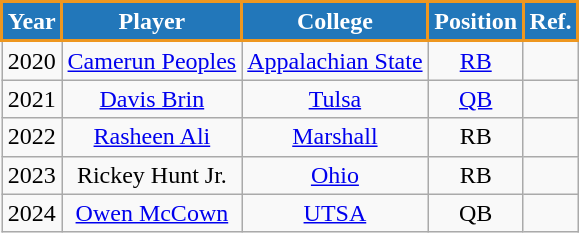<table class="wikitable" style="text-align:center">
<tr>
<th style="background:#2277ba; color:#FFFFFF; border: 2px solid #ee971f;">Year</th>
<th style="background:#2277ba; color:#FFFFFF; border: 2px solid #ee971f;">Player</th>
<th style="background:#2277ba; color:#FFFFFF; border: 2px solid #ee971f;">College</th>
<th style="background:#2277ba; color:#FFFFFF; border: 2px solid #ee971f;">Position</th>
<th style="background:#2277ba; color:#FFFFFF; border: 2px solid #ee971f;">Ref.</th>
</tr>
<tr>
<td>2020</td>
<td><a href='#'>Camerun Peoples</a></td>
<td><a href='#'>Appalachian State</a></td>
<td><a href='#'>RB</a></td>
<td></td>
</tr>
<tr>
<td>2021</td>
<td><a href='#'>Davis Brin</a></td>
<td><a href='#'>Tulsa</a></td>
<td><a href='#'>QB</a></td>
<td></td>
</tr>
<tr>
<td>2022</td>
<td><a href='#'>Rasheen Ali</a></td>
<td><a href='#'>Marshall</a></td>
<td>RB</td>
<td></td>
</tr>
<tr>
<td>2023</td>
<td>Rickey Hunt Jr.</td>
<td><a href='#'>Ohio</a></td>
<td>RB</td>
<td></td>
</tr>
<tr>
<td>2024</td>
<td><a href='#'>Owen McCown</a></td>
<td><a href='#'>UTSA</a></td>
<td>QB</td>
<td></td>
</tr>
</table>
